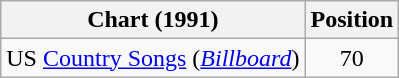<table class="wikitable sortable">
<tr>
<th scope="col">Chart (1991)</th>
<th scope="col">Position</th>
</tr>
<tr>
<td>US <a href='#'>Country Songs</a> (<em><a href='#'>Billboard</a></em>)</td>
<td align="center">70</td>
</tr>
</table>
